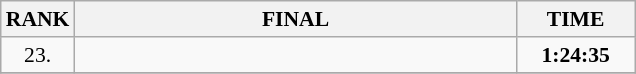<table class="wikitable" style="border-collapse: collapse; font-size: 90%;">
<tr>
<th>RANK</th>
<th style="width: 20em">FINAL</th>
<th style="width: 5em">TIME</th>
</tr>
<tr>
<td align="center">23.</td>
<td></td>
<td align="center"><strong>1:24:35</strong></td>
</tr>
<tr>
</tr>
</table>
